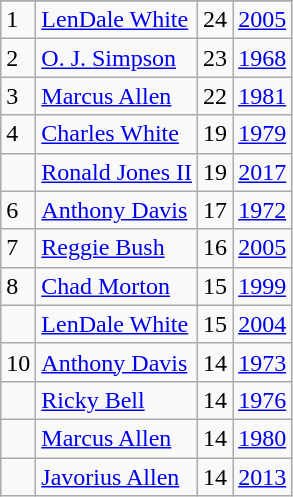<table class="wikitable">
<tr>
</tr>
<tr>
<td>1</td>
<td><a href='#'>LenDale White</a></td>
<td>24</td>
<td><a href='#'>2005</a></td>
</tr>
<tr>
<td>2</td>
<td><a href='#'>O. J. Simpson</a></td>
<td>23</td>
<td><a href='#'>1968</a></td>
</tr>
<tr>
<td>3</td>
<td><a href='#'>Marcus Allen</a></td>
<td>22</td>
<td><a href='#'>1981</a></td>
</tr>
<tr>
<td>4</td>
<td><a href='#'>Charles White</a></td>
<td>19</td>
<td><a href='#'>1979</a></td>
</tr>
<tr>
<td></td>
<td><a href='#'>Ronald Jones II</a></td>
<td>19</td>
<td><a href='#'>2017</a></td>
</tr>
<tr>
<td>6</td>
<td><a href='#'>Anthony Davis</a></td>
<td>17</td>
<td><a href='#'>1972</a></td>
</tr>
<tr>
<td>7</td>
<td><a href='#'>Reggie Bush</a></td>
<td>16</td>
<td><a href='#'>2005</a></td>
</tr>
<tr>
<td>8</td>
<td><a href='#'>Chad Morton</a></td>
<td>15</td>
<td><a href='#'>1999</a></td>
</tr>
<tr>
<td></td>
<td><a href='#'>LenDale White</a></td>
<td>15</td>
<td><a href='#'>2004</a></td>
</tr>
<tr>
<td>10</td>
<td><a href='#'>Anthony Davis</a></td>
<td>14</td>
<td><a href='#'>1973</a></td>
</tr>
<tr>
<td></td>
<td><a href='#'>Ricky Bell</a></td>
<td>14</td>
<td><a href='#'>1976</a></td>
</tr>
<tr>
<td></td>
<td><a href='#'>Marcus Allen</a></td>
<td>14</td>
<td><a href='#'>1980</a></td>
</tr>
<tr>
<td></td>
<td><a href='#'>Javorius Allen</a></td>
<td>14</td>
<td><a href='#'>2013</a></td>
</tr>
</table>
